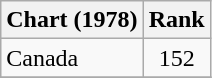<table class="wikitable">
<tr>
<th>Chart (1978)</th>
<th>Rank</th>
</tr>
<tr>
<td>Canada </td>
<td style="text-align:center;">152</td>
</tr>
<tr>
</tr>
</table>
